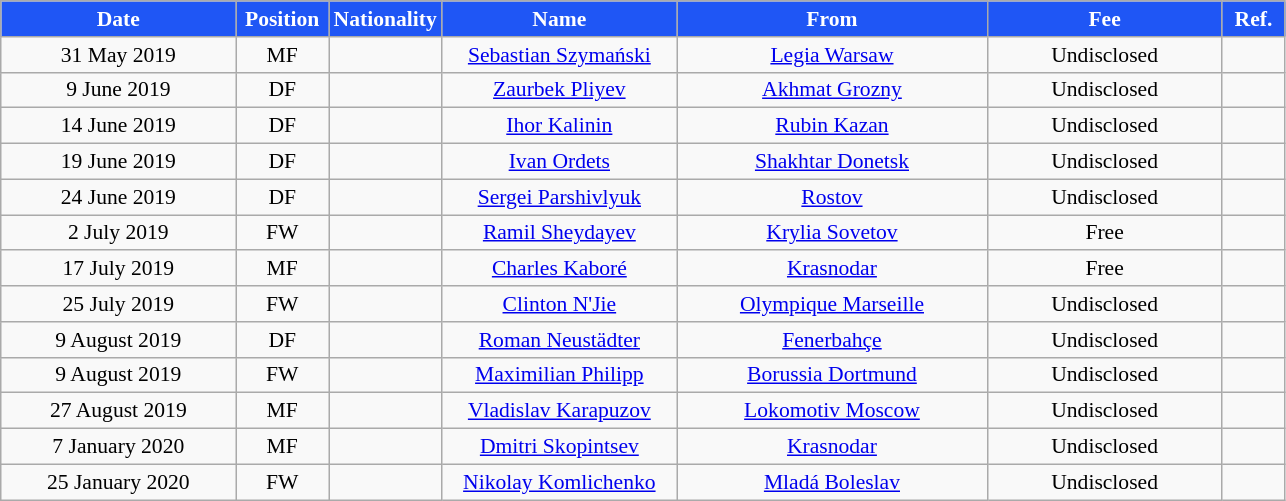<table class="wikitable"  style="text-align:center; font-size:90%; ">
<tr>
<th style="background:#1F56F5; color:white; width:150px;">Date</th>
<th style="background:#1F56F5; color:white; width:55px;">Position</th>
<th style="background:#1F56F5; color:white; width:505x;">Nationality</th>
<th style="background:#1F56F5; color:white; width:150px;">Name</th>
<th style="background:#1F56F5; color:white; width:200px;">From</th>
<th style="background:#1F56F5; color:white; width:150px;">Fee</th>
<th style="background:#1F56F5; color:white; width:35px;">Ref.</th>
</tr>
<tr>
<td>31 May 2019</td>
<td>MF</td>
<td></td>
<td><a href='#'>Sebastian Szymański</a></td>
<td><a href='#'>Legia Warsaw</a></td>
<td>Undisclosed</td>
<td></td>
</tr>
<tr>
<td>9 June 2019</td>
<td>DF</td>
<td></td>
<td><a href='#'>Zaurbek Pliyev</a></td>
<td><a href='#'>Akhmat Grozny</a></td>
<td>Undisclosed</td>
<td></td>
</tr>
<tr>
<td>14 June 2019</td>
<td>DF</td>
<td></td>
<td><a href='#'>Ihor Kalinin</a></td>
<td><a href='#'>Rubin Kazan</a></td>
<td>Undisclosed</td>
<td></td>
</tr>
<tr>
<td>19 June 2019</td>
<td>DF</td>
<td></td>
<td><a href='#'>Ivan Ordets</a></td>
<td><a href='#'>Shakhtar Donetsk</a></td>
<td>Undisclosed</td>
<td></td>
</tr>
<tr>
<td>24 June 2019</td>
<td>DF</td>
<td></td>
<td><a href='#'>Sergei Parshivlyuk</a></td>
<td><a href='#'>Rostov</a></td>
<td>Undisclosed</td>
<td></td>
</tr>
<tr>
<td>2 July 2019</td>
<td>FW</td>
<td></td>
<td><a href='#'>Ramil Sheydayev</a></td>
<td><a href='#'>Krylia Sovetov</a></td>
<td>Free</td>
<td></td>
</tr>
<tr>
<td>17 July 2019</td>
<td>MF</td>
<td></td>
<td><a href='#'>Charles Kaboré</a></td>
<td><a href='#'>Krasnodar</a></td>
<td>Free</td>
<td></td>
</tr>
<tr>
<td>25 July 2019</td>
<td>FW</td>
<td></td>
<td><a href='#'>Clinton N'Jie</a></td>
<td><a href='#'>Olympique Marseille</a></td>
<td>Undisclosed</td>
<td></td>
</tr>
<tr>
<td>9 August 2019</td>
<td>DF</td>
<td></td>
<td><a href='#'>Roman Neustädter</a></td>
<td><a href='#'>Fenerbahçe</a></td>
<td>Undisclosed</td>
<td></td>
</tr>
<tr>
<td>9 August 2019</td>
<td>FW</td>
<td></td>
<td><a href='#'>Maximilian Philipp</a></td>
<td><a href='#'>Borussia Dortmund</a></td>
<td>Undisclosed</td>
<td></td>
</tr>
<tr>
<td>27 August 2019</td>
<td>MF</td>
<td></td>
<td><a href='#'>Vladislav Karapuzov</a></td>
<td><a href='#'>Lokomotiv Moscow</a></td>
<td>Undisclosed</td>
<td></td>
</tr>
<tr>
<td>7 January 2020</td>
<td>MF</td>
<td></td>
<td><a href='#'>Dmitri Skopintsev</a></td>
<td><a href='#'>Krasnodar</a></td>
<td>Undisclosed</td>
<td></td>
</tr>
<tr>
<td>25 January 2020</td>
<td>FW</td>
<td></td>
<td><a href='#'>Nikolay Komlichenko</a></td>
<td><a href='#'>Mladá Boleslav</a></td>
<td>Undisclosed</td>
<td></td>
</tr>
</table>
